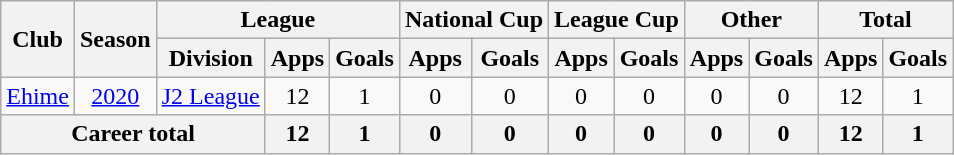<table class="wikitable" style="text-align: center;">
<tr>
<th rowspan="2">Club</th>
<th rowspan="2">Season</th>
<th colspan="3">League</th>
<th colspan="2">National Cup</th>
<th colspan="2">League Cup</th>
<th colspan="2">Other</th>
<th colspan="2">Total</th>
</tr>
<tr>
<th>Division</th>
<th>Apps</th>
<th>Goals</th>
<th>Apps</th>
<th>Goals</th>
<th>Apps</th>
<th>Goals</th>
<th>Apps</th>
<th>Goals</th>
<th>Apps</th>
<th>Goals</th>
</tr>
<tr>
<td><a href='#'>Ehime</a></td>
<td><a href='#'>2020</a></td>
<td><a href='#'>J2 League</a></td>
<td>12</td>
<td>1</td>
<td>0</td>
<td>0</td>
<td>0</td>
<td>0</td>
<td>0</td>
<td>0</td>
<td>12</td>
<td>1</td>
</tr>
<tr>
<th colspan=3>Career total</th>
<th>12</th>
<th>1</th>
<th>0</th>
<th>0</th>
<th>0</th>
<th>0</th>
<th>0</th>
<th>0</th>
<th>12</th>
<th>1</th>
</tr>
</table>
